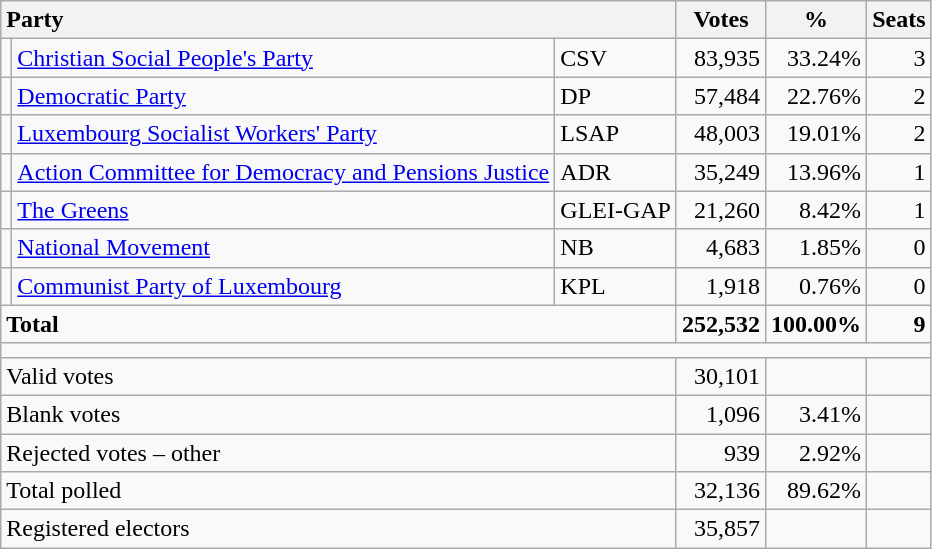<table class="wikitable" border="1" style="text-align:right;">
<tr>
<th style="text-align:left;" valign=bottom colspan=3>Party</th>
<th align=center valign=bottom width="50">Votes</th>
<th align=center valign=bottom width="50">%</th>
<th align=center>Seats</th>
</tr>
<tr>
<td></td>
<td align=left><a href='#'>Christian Social People's Party</a></td>
<td align=left>CSV</td>
<td>83,935</td>
<td>33.24%</td>
<td>3</td>
</tr>
<tr>
<td></td>
<td align=left><a href='#'>Democratic Party</a></td>
<td align=left>DP</td>
<td>57,484</td>
<td>22.76%</td>
<td>2</td>
</tr>
<tr>
<td></td>
<td align=left><a href='#'>Luxembourg Socialist Workers' Party</a></td>
<td align=left>LSAP</td>
<td>48,003</td>
<td>19.01%</td>
<td>2</td>
</tr>
<tr>
<td></td>
<td align=left><a href='#'>Action Committee for Democracy and Pensions Justice</a></td>
<td align=left>ADR</td>
<td>35,249</td>
<td>13.96%</td>
<td>1</td>
</tr>
<tr>
<td></td>
<td align=left><a href='#'>The Greens</a></td>
<td align=left>GLEI-GAP</td>
<td>21,260</td>
<td>8.42%</td>
<td>1</td>
</tr>
<tr>
<td></td>
<td align=left><a href='#'>National Movement</a></td>
<td align=left>NB</td>
<td>4,683</td>
<td>1.85%</td>
<td>0</td>
</tr>
<tr>
<td></td>
<td align=left><a href='#'>Communist Party of Luxembourg</a></td>
<td align=left>KPL</td>
<td>1,918</td>
<td>0.76%</td>
<td>0</td>
</tr>
<tr style="font-weight:bold">
<td align=left colspan=3>Total</td>
<td>252,532</td>
<td>100.00%</td>
<td>9</td>
</tr>
<tr>
<td colspan=6 height="2"></td>
</tr>
<tr>
<td align=left colspan=3>Valid votes</td>
<td>30,101</td>
<td></td>
<td></td>
</tr>
<tr>
<td align=left colspan=3>Blank votes</td>
<td>1,096</td>
<td>3.41%</td>
<td></td>
</tr>
<tr>
<td align=left colspan=3>Rejected votes – other</td>
<td>939</td>
<td>2.92%</td>
<td></td>
</tr>
<tr>
<td align=left colspan=3>Total polled</td>
<td>32,136</td>
<td>89.62%</td>
<td></td>
</tr>
<tr>
<td align=left colspan=3>Registered electors</td>
<td>35,857</td>
<td></td>
<td></td>
</tr>
</table>
